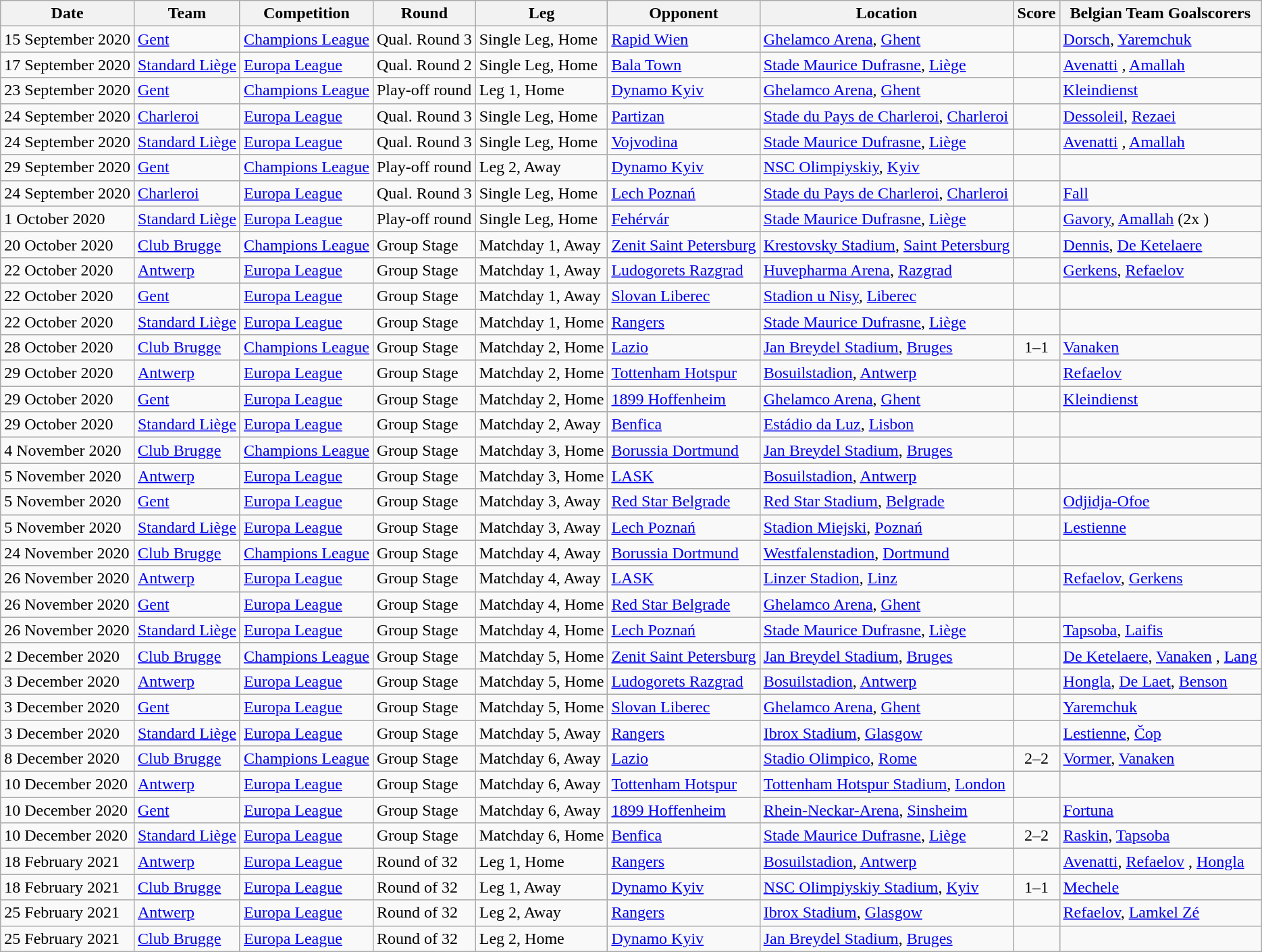<table class="wikitable">
<tr>
<th>Date</th>
<th>Team</th>
<th>Competition</th>
<th>Round</th>
<th>Leg</th>
<th>Opponent</th>
<th>Location</th>
<th>Score</th>
<th>Belgian Team Goalscorers</th>
</tr>
<tr>
<td>15 September 2020</td>
<td><a href='#'>Gent</a></td>
<td><a href='#'>Champions League</a></td>
<td>Qual. Round 3</td>
<td>Single Leg, Home</td>
<td> <a href='#'>Rapid Wien</a></td>
<td><a href='#'>Ghelamco Arena</a>, <a href='#'>Ghent</a></td>
<td></td>
<td><a href='#'>Dorsch</a>, <a href='#'>Yaremchuk</a> </td>
</tr>
<tr>
<td>17 September 2020</td>
<td><a href='#'>Standard Liège</a></td>
<td><a href='#'>Europa League</a></td>
<td>Qual. Round 2</td>
<td>Single Leg, Home</td>
<td> <a href='#'>Bala Town</a></td>
<td><a href='#'>Stade Maurice Dufrasne</a>, <a href='#'>Liège</a></td>
<td></td>
<td><a href='#'>Avenatti</a> , <a href='#'>Amallah</a></td>
</tr>
<tr>
<td>23 September 2020</td>
<td><a href='#'>Gent</a></td>
<td><a href='#'>Champions League</a></td>
<td>Play-off round</td>
<td>Leg 1, Home</td>
<td> <a href='#'>Dynamo Kyiv</a></td>
<td><a href='#'>Ghelamco Arena</a>, <a href='#'>Ghent</a></td>
<td></td>
<td><a href='#'>Kleindienst</a></td>
</tr>
<tr>
<td>24 September 2020</td>
<td><a href='#'>Charleroi</a></td>
<td><a href='#'>Europa League</a></td>
<td>Qual. Round 3</td>
<td>Single Leg, Home</td>
<td> <a href='#'>Partizan</a></td>
<td><a href='#'>Stade du Pays de Charleroi</a>, <a href='#'>Charleroi</a></td>
<td> </td>
<td><a href='#'>Dessoleil</a>, <a href='#'>Rezaei</a></td>
</tr>
<tr>
<td>24 September 2020</td>
<td><a href='#'>Standard Liège</a></td>
<td><a href='#'>Europa League</a></td>
<td>Qual. Round 3</td>
<td>Single Leg, Home</td>
<td> <a href='#'>Vojvodina</a></td>
<td><a href='#'>Stade Maurice Dufrasne</a>, <a href='#'>Liège</a></td>
<td> </td>
<td><a href='#'>Avenatti</a> , <a href='#'>Amallah</a></td>
</tr>
<tr>
<td>29 September 2020</td>
<td><a href='#'>Gent</a></td>
<td><a href='#'>Champions League</a></td>
<td>Play-off round</td>
<td>Leg 2, Away</td>
<td> <a href='#'>Dynamo Kyiv</a></td>
<td><a href='#'>NSC Olimpiyskiy</a>, <a href='#'>Kyiv</a></td>
<td></td>
<td></td>
</tr>
<tr>
<td>24 September 2020</td>
<td><a href='#'>Charleroi</a></td>
<td><a href='#'>Europa League</a></td>
<td>Qual. Round 3</td>
<td>Single Leg, Home</td>
<td> <a href='#'>Lech Poznań</a></td>
<td><a href='#'>Stade du Pays de Charleroi</a>, <a href='#'>Charleroi</a></td>
<td></td>
<td><a href='#'>Fall</a></td>
</tr>
<tr>
<td>1 October 2020</td>
<td><a href='#'>Standard Liège</a></td>
<td><a href='#'>Europa League</a></td>
<td>Play-off round</td>
<td>Single Leg, Home</td>
<td> <a href='#'>Fehérvár</a></td>
<td><a href='#'>Stade Maurice Dufrasne</a>, <a href='#'>Liège</a></td>
<td></td>
<td><a href='#'>Gavory</a>, <a href='#'>Amallah</a> (2x )</td>
</tr>
<tr>
<td>20 October 2020</td>
<td><a href='#'>Club Brugge</a></td>
<td><a href='#'>Champions League</a></td>
<td>Group Stage</td>
<td>Matchday 1, Away</td>
<td> <a href='#'>Zenit Saint Petersburg</a></td>
<td><a href='#'>Krestovsky Stadium</a>, <a href='#'>Saint Petersburg</a></td>
<td></td>
<td><a href='#'>Dennis</a>, <a href='#'>De Ketelaere</a></td>
</tr>
<tr>
<td>22 October 2020</td>
<td><a href='#'>Antwerp</a></td>
<td><a href='#'>Europa League</a></td>
<td>Group Stage</td>
<td>Matchday 1, Away</td>
<td> <a href='#'>Ludogorets Razgrad</a></td>
<td><a href='#'>Huvepharma Arena</a>, <a href='#'>Razgrad</a></td>
<td></td>
<td><a href='#'>Gerkens</a>, <a href='#'>Refaelov</a></td>
</tr>
<tr>
<td>22 October 2020</td>
<td><a href='#'>Gent</a></td>
<td><a href='#'>Europa League</a></td>
<td>Group Stage</td>
<td>Matchday 1, Away</td>
<td> <a href='#'>Slovan Liberec</a></td>
<td><a href='#'>Stadion u Nisy</a>, <a href='#'>Liberec</a></td>
<td></td>
<td></td>
</tr>
<tr>
<td>22 October 2020</td>
<td><a href='#'>Standard Liège</a></td>
<td><a href='#'>Europa League</a></td>
<td>Group Stage</td>
<td>Matchday 1, Home</td>
<td> <a href='#'>Rangers</a></td>
<td><a href='#'>Stade Maurice Dufrasne</a>, <a href='#'>Liège</a></td>
<td></td>
<td></td>
</tr>
<tr>
<td>28 October 2020</td>
<td><a href='#'>Club Brugge</a></td>
<td><a href='#'>Champions League</a></td>
<td>Group Stage</td>
<td>Matchday 2, Home</td>
<td> <a href='#'>Lazio</a></td>
<td><a href='#'>Jan Breydel Stadium</a>, <a href='#'>Bruges</a></td>
<td align=center>1–1</td>
<td><a href='#'>Vanaken</a> </td>
</tr>
<tr>
<td>29 October 2020</td>
<td><a href='#'>Antwerp</a></td>
<td><a href='#'>Europa League</a></td>
<td>Group Stage</td>
<td>Matchday 2, Home</td>
<td> <a href='#'>Tottenham Hotspur</a></td>
<td><a href='#'>Bosuilstadion</a>, <a href='#'>Antwerp</a></td>
<td></td>
<td><a href='#'>Refaelov</a></td>
</tr>
<tr>
<td>29 October 2020</td>
<td><a href='#'>Gent</a></td>
<td><a href='#'>Europa League</a></td>
<td>Group Stage</td>
<td>Matchday 2, Home</td>
<td> <a href='#'>1899 Hoffenheim</a></td>
<td><a href='#'>Ghelamco Arena</a>, <a href='#'>Ghent</a></td>
<td></td>
<td><a href='#'>Kleindienst</a></td>
</tr>
<tr>
<td>29 October 2020</td>
<td><a href='#'>Standard Liège</a></td>
<td><a href='#'>Europa League</a></td>
<td>Group Stage</td>
<td>Matchday 2, Away</td>
<td> <a href='#'>Benfica</a></td>
<td><a href='#'>Estádio da Luz</a>, <a href='#'>Lisbon</a></td>
<td></td>
<td></td>
</tr>
<tr>
<td>4 November 2020</td>
<td><a href='#'>Club Brugge</a></td>
<td><a href='#'>Champions League</a></td>
<td>Group Stage</td>
<td>Matchday 3, Home</td>
<td> <a href='#'>Borussia Dortmund</a></td>
<td><a href='#'>Jan Breydel Stadium</a>, <a href='#'>Bruges</a></td>
<td></td>
<td></td>
</tr>
<tr>
<td>5 November 2020</td>
<td><a href='#'>Antwerp</a></td>
<td><a href='#'>Europa League</a></td>
<td>Group Stage</td>
<td>Matchday 3, Home</td>
<td> <a href='#'>LASK</a></td>
<td><a href='#'>Bosuilstadion</a>, <a href='#'>Antwerp</a></td>
<td></td>
<td></td>
</tr>
<tr>
<td>5 November 2020</td>
<td><a href='#'>Gent</a></td>
<td><a href='#'>Europa League</a></td>
<td>Group Stage</td>
<td>Matchday 3, Away</td>
<td> <a href='#'>Red Star Belgrade</a></td>
<td><a href='#'>Red Star Stadium</a>, <a href='#'>Belgrade</a></td>
<td></td>
<td><a href='#'>Odjidja-Ofoe</a></td>
</tr>
<tr>
<td>5 November 2020</td>
<td><a href='#'>Standard Liège</a></td>
<td><a href='#'>Europa League</a></td>
<td>Group Stage</td>
<td>Matchday 3, Away</td>
<td> <a href='#'>Lech Poznań</a></td>
<td><a href='#'>Stadion Miejski</a>, <a href='#'>Poznań</a></td>
<td></td>
<td><a href='#'>Lestienne</a></td>
</tr>
<tr>
<td>24 November 2020</td>
<td><a href='#'>Club Brugge</a></td>
<td><a href='#'>Champions League</a></td>
<td>Group Stage</td>
<td>Matchday 4, Away</td>
<td> <a href='#'>Borussia Dortmund</a></td>
<td><a href='#'>Westfalenstadion</a>, <a href='#'>Dortmund</a></td>
<td></td>
<td></td>
</tr>
<tr>
<td>26 November 2020</td>
<td><a href='#'>Antwerp</a></td>
<td><a href='#'>Europa League</a></td>
<td>Group Stage</td>
<td>Matchday 4, Away</td>
<td> <a href='#'>LASK</a></td>
<td><a href='#'>Linzer Stadion</a>, <a href='#'>Linz</a></td>
<td></td>
<td><a href='#'>Refaelov</a>, <a href='#'>Gerkens</a></td>
</tr>
<tr>
<td>26 November 2020</td>
<td><a href='#'>Gent</a></td>
<td><a href='#'>Europa League</a></td>
<td>Group Stage</td>
<td>Matchday 4, Home</td>
<td> <a href='#'>Red Star Belgrade</a></td>
<td><a href='#'>Ghelamco Arena</a>, <a href='#'>Ghent</a></td>
<td></td>
<td></td>
</tr>
<tr>
<td>26 November 2020</td>
<td><a href='#'>Standard Liège</a></td>
<td><a href='#'>Europa League</a></td>
<td>Group Stage</td>
<td>Matchday 4, Home</td>
<td> <a href='#'>Lech Poznań</a></td>
<td><a href='#'>Stade Maurice Dufrasne</a>, <a href='#'>Liège</a></td>
<td></td>
<td><a href='#'>Tapsoba</a>, <a href='#'>Laifis</a></td>
</tr>
<tr>
<td>2 December 2020</td>
<td><a href='#'>Club Brugge</a></td>
<td><a href='#'>Champions League</a></td>
<td>Group Stage</td>
<td>Matchday 5, Home</td>
<td> <a href='#'>Zenit Saint Petersburg</a></td>
<td><a href='#'>Jan Breydel Stadium</a>, <a href='#'>Bruges</a></td>
<td></td>
<td><a href='#'>De Ketelaere</a>, <a href='#'>Vanaken</a> , <a href='#'>Lang</a></td>
</tr>
<tr>
<td>3 December 2020</td>
<td><a href='#'>Antwerp</a></td>
<td><a href='#'>Europa League</a></td>
<td>Group Stage</td>
<td>Matchday 5, Home</td>
<td> <a href='#'>Ludogorets Razgrad</a></td>
<td><a href='#'>Bosuilstadion</a>, <a href='#'>Antwerp</a></td>
<td></td>
<td><a href='#'>Hongla</a>, <a href='#'>De Laet</a>, <a href='#'>Benson</a></td>
</tr>
<tr>
<td>3 December 2020</td>
<td><a href='#'>Gent</a></td>
<td><a href='#'>Europa League</a></td>
<td>Group Stage</td>
<td>Matchday 5, Home</td>
<td> <a href='#'>Slovan Liberec</a></td>
<td><a href='#'>Ghelamco Arena</a>, <a href='#'>Ghent</a></td>
<td></td>
<td><a href='#'>Yaremchuk</a></td>
</tr>
<tr>
<td>3 December 2020</td>
<td><a href='#'>Standard Liège</a></td>
<td><a href='#'>Europa League</a></td>
<td>Group Stage</td>
<td>Matchday 5, Away</td>
<td> <a href='#'>Rangers</a></td>
<td><a href='#'>Ibrox Stadium</a>, <a href='#'>Glasgow</a></td>
<td></td>
<td><a href='#'>Lestienne</a>, <a href='#'>Čop</a></td>
</tr>
<tr>
<td>8 December 2020</td>
<td><a href='#'>Club Brugge</a></td>
<td><a href='#'>Champions League</a></td>
<td>Group Stage</td>
<td>Matchday 6, Away</td>
<td> <a href='#'>Lazio</a></td>
<td><a href='#'>Stadio Olimpico</a>, <a href='#'>Rome</a></td>
<td align=center>2–2</td>
<td><a href='#'>Vormer</a>, <a href='#'>Vanaken</a></td>
</tr>
<tr>
<td>10 December 2020</td>
<td><a href='#'>Antwerp</a></td>
<td><a href='#'>Europa League</a></td>
<td>Group Stage</td>
<td>Matchday 6, Away</td>
<td> <a href='#'>Tottenham Hotspur</a></td>
<td><a href='#'>Tottenham Hotspur Stadium</a>, <a href='#'>London</a></td>
<td></td>
<td></td>
</tr>
<tr>
<td>10 December 2020</td>
<td><a href='#'>Gent</a></td>
<td><a href='#'>Europa League</a></td>
<td>Group Stage</td>
<td>Matchday 6, Away</td>
<td> <a href='#'>1899 Hoffenheim</a></td>
<td><a href='#'>Rhein-Neckar-Arena</a>, <a href='#'>Sinsheim</a></td>
<td></td>
<td><a href='#'>Fortuna</a></td>
</tr>
<tr>
<td>10 December 2020</td>
<td><a href='#'>Standard Liège</a></td>
<td><a href='#'>Europa League</a></td>
<td>Group Stage</td>
<td>Matchday 6, Home</td>
<td> <a href='#'>Benfica</a></td>
<td><a href='#'>Stade Maurice Dufrasne</a>, <a href='#'>Liège</a></td>
<td align=center>2–2</td>
<td><a href='#'>Raskin</a>, <a href='#'>Tapsoba</a></td>
</tr>
<tr>
<td>18 February 2021</td>
<td><a href='#'>Antwerp</a></td>
<td><a href='#'>Europa League</a></td>
<td>Round of 32</td>
<td>Leg 1, Home</td>
<td> <a href='#'>Rangers</a></td>
<td><a href='#'>Bosuilstadion</a>, <a href='#'>Antwerp</a></td>
<td></td>
<td><a href='#'>Avenatti</a>, <a href='#'>Refaelov</a> , <a href='#'>Hongla</a></td>
</tr>
<tr>
<td>18 February 2021</td>
<td><a href='#'>Club Brugge</a></td>
<td><a href='#'>Europa League</a></td>
<td>Round of 32</td>
<td>Leg 1, Away</td>
<td> <a href='#'>Dynamo Kyiv</a></td>
<td><a href='#'>NSC Olimpiyskiy Stadium</a>, <a href='#'>Kyiv</a></td>
<td align=center>1–1</td>
<td><a href='#'>Mechele</a></td>
</tr>
<tr>
<td>25 February 2021</td>
<td><a href='#'>Antwerp</a></td>
<td><a href='#'>Europa League</a></td>
<td>Round of 32</td>
<td>Leg 2, Away</td>
<td> <a href='#'>Rangers</a></td>
<td><a href='#'>Ibrox Stadium</a>, <a href='#'>Glasgow</a></td>
<td></td>
<td><a href='#'>Refaelov</a>, <a href='#'>Lamkel Zé</a></td>
</tr>
<tr>
<td>25 February 2021</td>
<td><a href='#'>Club Brugge</a></td>
<td><a href='#'>Europa League</a></td>
<td>Round of 32</td>
<td>Leg 2, Home</td>
<td> <a href='#'>Dynamo Kyiv</a></td>
<td><a href='#'>Jan Breydel Stadium</a>, <a href='#'>Bruges</a></td>
<td></td>
<td></td>
</tr>
</table>
